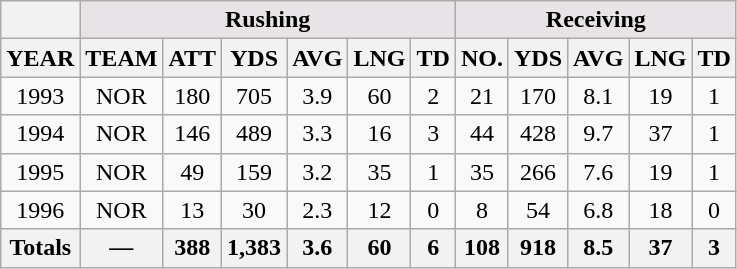<table class=wikitable style="text-align:center">
<tr>
<th></th>
<th colspan="6" style="background:#e7e3e7;">Rushing</th>
<th colspan="5" style="background:#e7e3e7;">Receiving</th>
</tr>
<tr>
<th>YEAR</th>
<th>TEAM</th>
<th>ATT</th>
<th>YDS</th>
<th>AVG</th>
<th>LNG</th>
<th>TD</th>
<th>NO.</th>
<th>YDS</th>
<th>AVG</th>
<th>LNG</th>
<th>TD</th>
</tr>
<tr>
<td>1993</td>
<td>NOR</td>
<td>180</td>
<td>705</td>
<td>3.9</td>
<td>60</td>
<td>2</td>
<td>21</td>
<td>170</td>
<td>8.1</td>
<td>19</td>
<td>1</td>
</tr>
<tr>
<td>1994</td>
<td>NOR</td>
<td>146</td>
<td>489</td>
<td>3.3</td>
<td>16</td>
<td>3</td>
<td>44</td>
<td>428</td>
<td>9.7</td>
<td>37</td>
<td>1</td>
</tr>
<tr>
<td>1995</td>
<td>NOR</td>
<td>49</td>
<td>159</td>
<td>3.2</td>
<td>35</td>
<td>1</td>
<td>35</td>
<td>266</td>
<td>7.6</td>
<td>19</td>
<td>1</td>
</tr>
<tr>
<td>1996</td>
<td>NOR</td>
<td>13</td>
<td>30</td>
<td>2.3</td>
<td>12</td>
<td>0</td>
<td>8</td>
<td>54</td>
<td>6.8</td>
<td>18</td>
<td>0</td>
</tr>
<tr>
<th>Totals</th>
<th>—</th>
<th>388</th>
<th>1,383</th>
<th>3.6</th>
<th>60</th>
<th>6</th>
<th>108</th>
<th>918</th>
<th>8.5</th>
<th>37</th>
<th>3</th>
</tr>
</table>
